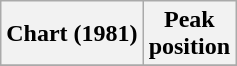<table class="wikitable sortable">
<tr>
<th align="center">Chart (1981)</th>
<th align="center">Peak<br>position</th>
</tr>
<tr>
</tr>
</table>
